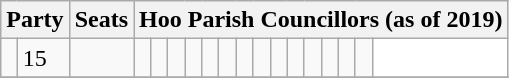<table class="wikitable">
<tr>
<th colspan="2"  style="text-align:center; vertical-align:top;"><strong>Party</strong></th>
<th valign="top"><strong>Seats</strong></th>
<th colspan="26">Hoo Parish Councillors (as of 2019)</th>
</tr>
<tr>
<td></td>
<td>15</td>
<td rowspan="1" style="width: 4px" bgcolor=> </td>
<td rowspan="1" style="width: 4px" bgcolor=> </td>
<td rowspan="1" style="width: 4px" bgcolor=> </td>
<td rowspan="1" style="width: 4px" bgcolor=> </td>
<td rowspan="1" style="width: 4px" bgcolor=> </td>
<td rowspan="1" style="width: 4px" bgcolor=> </td>
<td rowspan="1" style="width: 4px" bgcolor=> </td>
<td rowspan="1" style="width: 4px" bgcolor=> </td>
<td rowspan="1" style="width: 4px" bgcolor=> </td>
<td rowspan="1" style="width: 4px" bgcolor=> </td>
<td rowspan="1" style="width: 4px" bgcolor=> </td>
<td rowspan="1" style="width: 4px" bgcolor=> </td>
<td rowspan="1" style="width: 4px" bgcolor=> </td>
<td rowspan="1" style="width: 4px" bgcolor=> </td>
<td rowspan="1" style="width: 4px" bgcolor=> </td>
<td colspan="24"  style="width:4px; background:#fff;"> </td>
</tr>
<tr>
</tr>
</table>
